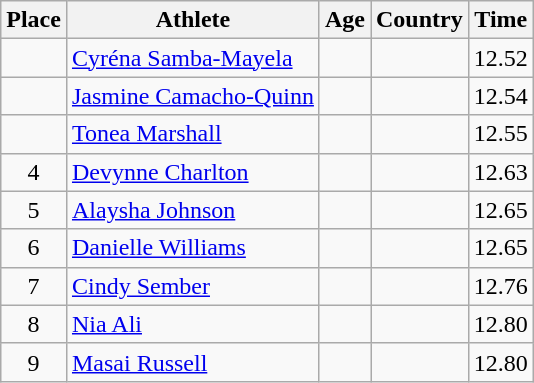<table class="wikitable mw-datatable sortable">
<tr>
<th>Place</th>
<th>Athlete</th>
<th>Age</th>
<th>Country</th>
<th>Time</th>
</tr>
<tr>
<td align=center></td>
<td><a href='#'>Cyréna Samba-Mayela</a></td>
<td></td>
<td></td>
<td>12.52</td>
</tr>
<tr>
<td align=center></td>
<td><a href='#'>Jasmine Camacho-Quinn</a></td>
<td></td>
<td></td>
<td>12.54</td>
</tr>
<tr>
<td align=center></td>
<td><a href='#'>Tonea Marshall</a></td>
<td></td>
<td></td>
<td>12.55</td>
</tr>
<tr>
<td align=center>4</td>
<td><a href='#'>Devynne Charlton</a></td>
<td></td>
<td></td>
<td>12.63</td>
</tr>
<tr>
<td align=center>5</td>
<td><a href='#'>Alaysha Johnson</a></td>
<td></td>
<td></td>
<td>12.65</td>
</tr>
<tr>
<td align=center>6</td>
<td><a href='#'>Danielle Williams</a></td>
<td></td>
<td></td>
<td>12.65</td>
</tr>
<tr>
<td align=center>7</td>
<td><a href='#'>Cindy Sember</a></td>
<td></td>
<td></td>
<td>12.76</td>
</tr>
<tr>
<td align=center>8</td>
<td><a href='#'>Nia Ali</a></td>
<td></td>
<td></td>
<td>12.80</td>
</tr>
<tr>
<td align=center>9</td>
<td><a href='#'>Masai Russell</a></td>
<td></td>
<td></td>
<td>12.80</td>
</tr>
</table>
